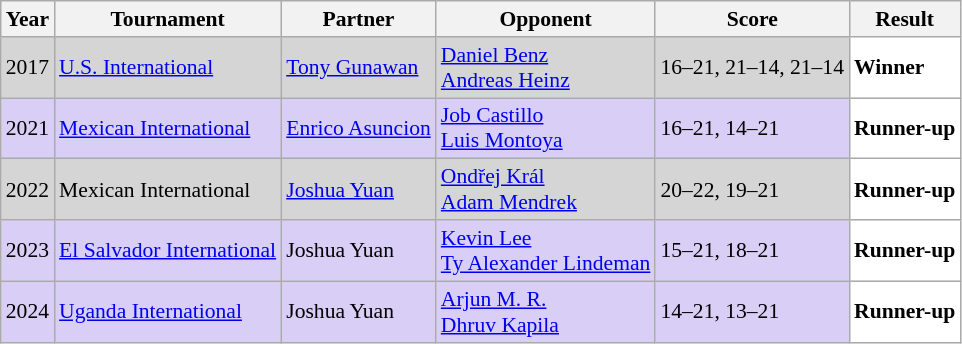<table class="sortable wikitable" style="font-size: 90%;">
<tr>
<th>Year</th>
<th>Tournament</th>
<th>Partner</th>
<th>Opponent</th>
<th>Score</th>
<th>Result</th>
</tr>
<tr style="background:#D5D5D5">
<td align="center">2017</td>
<td align="left"><a href='#'>U.S. International</a></td>
<td align="left"> <a href='#'>Tony Gunawan</a></td>
<td align="left"> <a href='#'>Daniel Benz</a><br> <a href='#'>Andreas Heinz</a></td>
<td align="left">16–21, 21–14, 21–14</td>
<td style="text-align:left; background:white"> <strong>Winner</strong></td>
</tr>
<tr style="background:#D8CEF6">
<td align="center">2021</td>
<td align="left"><a href='#'>Mexican International</a></td>
<td align="left"> <a href='#'>Enrico Asuncion</a></td>
<td align="left"> <a href='#'>Job Castillo</a><br> <a href='#'>Luis Montoya</a></td>
<td align="left">16–21, 14–21</td>
<td style="text-align:left; background:white"> <strong>Runner-up</strong></td>
</tr>
<tr style="background:#D5D5D5">
<td align="center">2022</td>
<td align="left">Mexican International</td>
<td align="left"> <a href='#'>Joshua Yuan</a></td>
<td align="left"> <a href='#'>Ondřej Král</a><br> <a href='#'>Adam Mendrek</a></td>
<td align="left">20–22, 19–21</td>
<td style="text-align:left; background:white"> <strong>Runner-up</strong></td>
</tr>
<tr style="background:#D8CEF6">
<td align="center">2023</td>
<td align="left"><a href='#'>El Salvador International</a></td>
<td align="left"> Joshua Yuan</td>
<td align="left"> <a href='#'>Kevin Lee</a><br> <a href='#'>Ty Alexander Lindeman</a></td>
<td align="left">15–21, 18–21</td>
<td style="text-align:left; background:white"> <strong>Runner-up</strong></td>
</tr>
<tr style="background:#D8CEF6">
<td align="center">2024</td>
<td align="left"><a href='#'>Uganda International</a></td>
<td align="left"> Joshua Yuan</td>
<td align="left"> <a href='#'>Arjun M. R.</a><br> <a href='#'>Dhruv Kapila</a></td>
<td align="left">14–21, 13–21</td>
<td style="text-align:left; background:white"> <strong>Runner-up</strong></td>
</tr>
</table>
